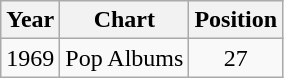<table class="wikitable">
<tr>
<th>Year</th>
<th>Chart</th>
<th>Position</th>
</tr>
<tr>
<td>1969</td>
<td>Pop Albums</td>
<td align="center">27</td>
</tr>
</table>
